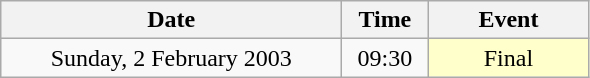<table class = "wikitable" style="text-align:center;">
<tr>
<th width=220>Date</th>
<th width=50>Time</th>
<th width=100>Event</th>
</tr>
<tr>
<td>Sunday, 2 February 2003</td>
<td>09:30</td>
<td bgcolor=ffffcc>Final</td>
</tr>
</table>
